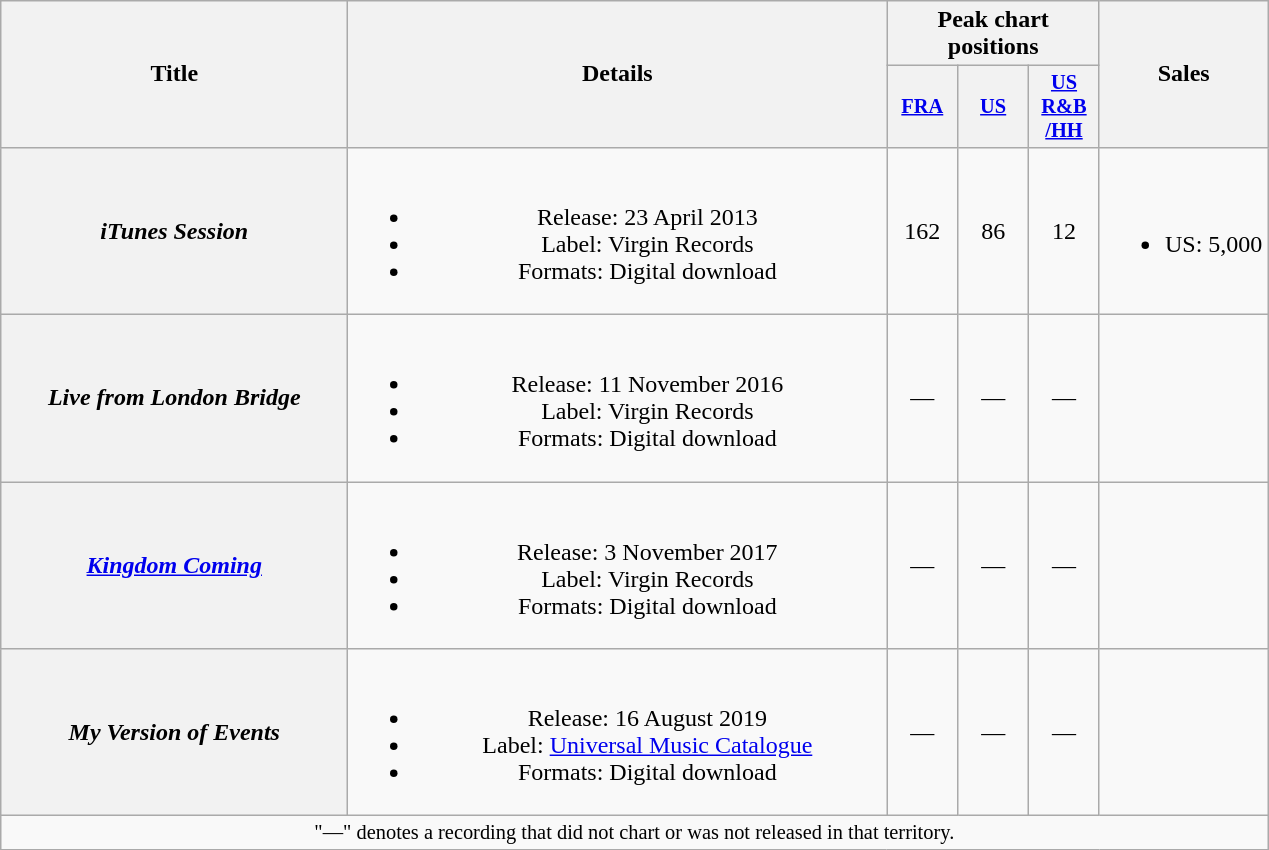<table class="wikitable plainrowheaders" style="text-align:center;" border="1">
<tr>
<th scope="col" rowspan="2" style="width:14em;">Title</th>
<th scope="col" rowspan="2" style="width:22em;">Details</th>
<th scope="col" colspan="3">Peak chart<br>positions</th>
<th scope="col" rowspan="2">Sales</th>
</tr>
<tr>
<th scope="col" style="width:3em;font-size:85%;"><a href='#'>FRA</a><br></th>
<th scope="col" style="width:3em;font-size:85%;"><a href='#'>US</a><br></th>
<th scope="col" style="width:3em;font-size:85%;"><a href='#'>US R&B<br>/HH</a><br></th>
</tr>
<tr>
<th scope="row"><em>iTunes Session</em></th>
<td><br><ul><li>Release: 23 April 2013</li><li>Label: Virgin Records</li><li>Formats: Digital download</li></ul></td>
<td>162</td>
<td>86</td>
<td>12</td>
<td><br><ul><li>US: 5,000</li></ul></td>
</tr>
<tr>
<th scope="row"><em>Live from London Bridge</em></th>
<td><br><ul><li>Release: 11 November 2016</li><li>Label: Virgin Records</li><li>Formats: Digital download</li></ul></td>
<td>—</td>
<td>—</td>
<td>—</td>
<td></td>
</tr>
<tr>
<th scope="row"><em><a href='#'>Kingdom Coming</a></em></th>
<td><br><ul><li>Release: 3 November 2017</li><li>Label: Virgin Records</li><li>Formats: Digital download</li></ul></td>
<td>—</td>
<td>—</td>
<td>—</td>
<td></td>
</tr>
<tr>
<th scope="row"><em>My Version of Events</em></th>
<td><br><ul><li>Release: 16 August 2019</li><li>Label: <a href='#'>Universal Music Catalogue</a></li><li>Formats: Digital download</li></ul></td>
<td>—</td>
<td>—</td>
<td>—</td>
<td></td>
</tr>
<tr>
<td colspan="20" style="font-size:85%">"—" denotes a recording that did not chart or was not released in that territory.</td>
</tr>
</table>
